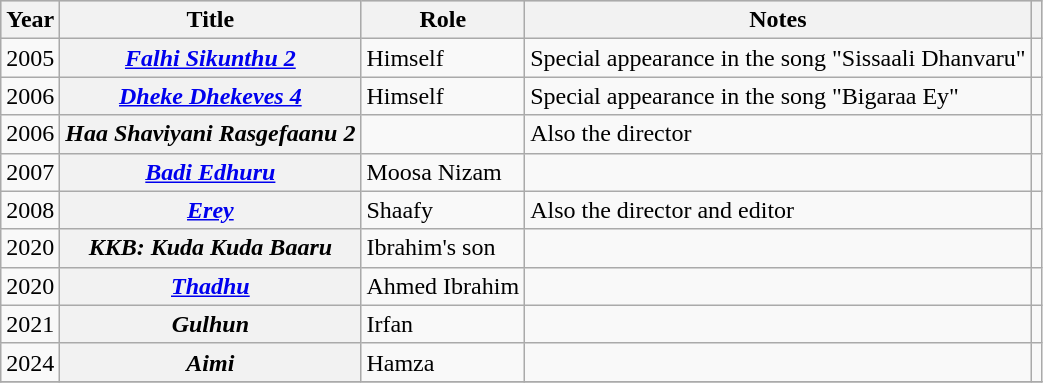<table class="wikitable sortable plainrowheaders">
<tr style="background:#ccc; text-align:center;">
<th scope="col">Year</th>
<th scope="col">Title</th>
<th scope="col">Role</th>
<th scope="col">Notes</th>
<th scope="col" class="unsortable"></th>
</tr>
<tr>
<td>2005</td>
<th scope="row"><em><a href='#'>Falhi Sikunthu 2</a></em></th>
<td>Himself</td>
<td>Special appearance in the song "Sissaali Dhanvaru"</td>
<td style="text-align: center;"></td>
</tr>
<tr>
<td>2006</td>
<th scope="row"><em><a href='#'>Dheke Dhekeves 4</a></em></th>
<td>Himself</td>
<td>Special appearance in the song "Bigaraa Ey"</td>
<td style="text-align: center;"></td>
</tr>
<tr>
<td>2006</td>
<th scope="row"><em>Haa Shaviyani Rasgefaanu 2</em></th>
<td></td>
<td>Also the director</td>
<td></td>
</tr>
<tr>
<td>2007</td>
<th scope="row"><em><a href='#'>Badi Edhuru</a></em></th>
<td>Moosa Nizam</td>
<td></td>
<td style="text-align: center;"></td>
</tr>
<tr>
<td>2008</td>
<th scope="row"><em><a href='#'>Erey</a></em></th>
<td>Shaafy</td>
<td>Also the director and editor</td>
<td style="text-align: center;"></td>
</tr>
<tr>
<td>2020</td>
<th scope="row"><em>KKB: Kuda Kuda Baaru</em></th>
<td>Ibrahim's son</td>
<td></td>
<td style="text-align: center;"></td>
</tr>
<tr>
<td>2020</td>
<th scope="row"><em><a href='#'>Thadhu</a></em></th>
<td>Ahmed Ibrahim</td>
<td></td>
<td style="text-align: center;"></td>
</tr>
<tr>
<td>2021</td>
<th scope="row"><em>Gulhun</em></th>
<td>Irfan</td>
<td></td>
<td></td>
</tr>
<tr>
<td>2024</td>
<th scope="row"><em>Aimi</em></th>
<td>Hamza</td>
<td></td>
<td style="text-align: center;"></td>
</tr>
<tr>
</tr>
</table>
